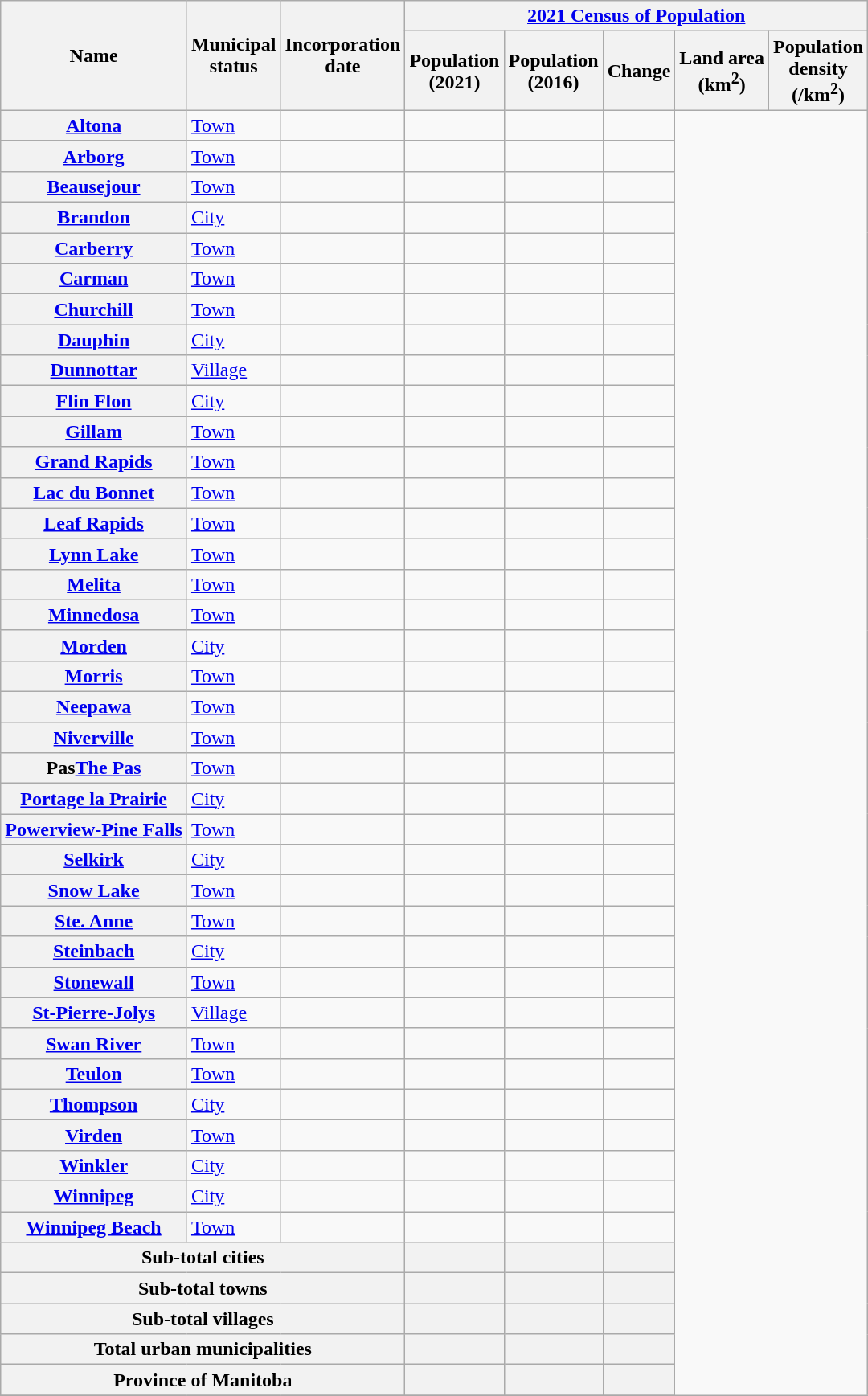<table class="wikitable sortable sticky-header-multi" style=text-align:center" style="margin:1em auto;">
<tr>
<th scope="col" rowspan=2>Name</th>
<th scope="col" rowspan=2>Municipal<br>status</th>
<th scope="col" rowspan=2>Incorporation<br>date</th>
<th scope="colgroup" colspan=5><a href='#'>2021 Census of Population</a></th>
</tr>
<tr>
<th scope="col" data-sort-type="number">Population<br>(2021)</th>
<th scope="col" data-sort-type="number">Population<br>(2016)</th>
<th scope="col" data-sort-type="number">Change<br></th>
<th scope="col" data-sort-type="number">Land area<br>(km<sup>2</sup>)</th>
<th scope="col" data-sort-type="number">Population<br>density<br>(/km<sup>2</sup>)</th>
</tr>
<tr>
<th scope="row"><a href='#'>Altona</a></th>
<td><a href='#'>Town</a></td>
<td align=center></td>
<td></td>
<td align=right></td>
<td align=right></td>
</tr>
<tr>
<th scope="row"><a href='#'>Arborg</a></th>
<td><a href='#'>Town</a></td>
<td align=center></td>
<td></td>
<td align=right></td>
<td align=right></td>
</tr>
<tr>
<th scope="row"><a href='#'>Beausejour</a></th>
<td><a href='#'>Town</a></td>
<td align=center></td>
<td></td>
<td align=right></td>
<td align=right></td>
</tr>
<tr>
<th scope="row"><a href='#'>Brandon</a></th>
<td><a href='#'>City</a></td>
<td align=center></td>
<td></td>
<td align=right></td>
<td align=right></td>
</tr>
<tr>
<th scope="row"><a href='#'>Carberry</a></th>
<td><a href='#'>Town</a></td>
<td align=center></td>
<td></td>
<td align=right></td>
<td align=right></td>
</tr>
<tr>
<th scope="row"><a href='#'>Carman</a></th>
<td><a href='#'>Town</a></td>
<td align=center></td>
<td></td>
<td align=right></td>
<td align=right></td>
</tr>
<tr>
<th scope="row"><a href='#'>Churchill</a></th>
<td><a href='#'>Town</a></td>
<td align=center></td>
<td></td>
<td align=right></td>
<td align=right></td>
</tr>
<tr>
<th scope="row"><a href='#'>Dauphin</a></th>
<td><a href='#'>City</a></td>
<td align=center></td>
<td></td>
<td align=right></td>
<td align=right></td>
</tr>
<tr>
<th scope="row"><a href='#'>Dunnottar</a></th>
<td><a href='#'>Village</a></td>
<td align=center></td>
<td></td>
<td align=right></td>
<td align=right></td>
</tr>
<tr>
<th scope="row"><a href='#'>Flin Flon</a></th>
<td><a href='#'>City</a></td>
<td align=center></td>
<td></td>
<td align=right></td>
<td align=right></td>
</tr>
<tr>
<th scope="row"><a href='#'>Gillam</a></th>
<td><a href='#'>Town</a></td>
<td align=center></td>
<td></td>
<td align=right></td>
<td align=right></td>
</tr>
<tr>
<th scope="row"><a href='#'>Grand Rapids</a></th>
<td><a href='#'>Town</a></td>
<td align=center></td>
<td></td>
<td align=right></td>
<td align=right></td>
</tr>
<tr>
<th scope="row"><a href='#'>Lac du Bonnet</a></th>
<td><a href='#'>Town</a></td>
<td align=center></td>
<td></td>
<td align=right></td>
<td align=right></td>
</tr>
<tr>
<th scope="row"><a href='#'>Leaf Rapids</a></th>
<td><a href='#'>Town</a></td>
<td align=center></td>
<td></td>
<td align=right></td>
<td align=right></td>
</tr>
<tr>
<th scope="row"><a href='#'>Lynn Lake</a></th>
<td><a href='#'>Town</a></td>
<td align=center></td>
<td></td>
<td align=right></td>
<td align=right></td>
</tr>
<tr>
<th scope="row"><a href='#'>Melita</a></th>
<td><a href='#'>Town</a></td>
<td align=center></td>
<td></td>
<td align=right></td>
<td align=right></td>
</tr>
<tr>
<th scope="row"><a href='#'>Minnedosa</a></th>
<td><a href='#'>Town</a></td>
<td align=center></td>
<td></td>
<td align=right></td>
<td align=right></td>
</tr>
<tr>
<th scope="row"><a href='#'>Morden</a></th>
<td><a href='#'>City</a></td>
<td align=center></td>
<td></td>
<td align=right></td>
<td align=right></td>
</tr>
<tr>
<th scope="row"><a href='#'>Morris</a></th>
<td><a href='#'>Town</a></td>
<td align=center></td>
<td></td>
<td align=right></td>
<td align=right></td>
</tr>
<tr>
<th scope="row"><a href='#'>Neepawa</a></th>
<td><a href='#'>Town</a></td>
<td align=center></td>
<td></td>
<td align=right></td>
<td align=right></td>
</tr>
<tr>
<th scope="row"><a href='#'>Niverville</a></th>
<td><a href='#'>Town</a></td>
<td align=center></td>
<td></td>
<td align=right></td>
<td align=right></td>
</tr>
<tr>
<th scope="row"><span>Pas</span><a href='#'>The Pas</a></th>
<td><a href='#'>Town</a></td>
<td align=center></td>
<td></td>
<td align=right></td>
<td align=right></td>
</tr>
<tr>
<th scope="row"><a href='#'>Portage la Prairie</a></th>
<td><a href='#'>City</a></td>
<td align=center></td>
<td></td>
<td align=right></td>
<td align=right></td>
</tr>
<tr>
<th scope="row"><a href='#'>Powerview-Pine Falls</a></th>
<td><a href='#'>Town</a></td>
<td align=center></td>
<td></td>
<td align=right></td>
<td align=right></td>
</tr>
<tr>
<th scope="row"><a href='#'>Selkirk</a></th>
<td><a href='#'>City</a></td>
<td align=center></td>
<td></td>
<td align=right></td>
<td align=right></td>
</tr>
<tr>
<th scope="row"><a href='#'>Snow Lake</a></th>
<td><a href='#'>Town</a></td>
<td align=center></td>
<td></td>
<td align=right></td>
<td align=right></td>
</tr>
<tr>
<th scope="row"><a href='#'>Ste. Anne</a></th>
<td><a href='#'>Town</a></td>
<td align=center></td>
<td></td>
<td align=right></td>
<td align=right></td>
</tr>
<tr>
<th scope="row"><a href='#'>Steinbach</a></th>
<td><a href='#'>City</a></td>
<td align=center></td>
<td></td>
<td align=right></td>
<td align=right></td>
</tr>
<tr>
<th scope="row"><a href='#'>Stonewall</a></th>
<td><a href='#'>Town</a></td>
<td align=center></td>
<td></td>
<td align=right></td>
<td align=right></td>
</tr>
<tr>
<th scope="row"><a href='#'>St-Pierre-Jolys</a></th>
<td><a href='#'>Village</a></td>
<td align=center></td>
<td></td>
<td align=right></td>
<td align=right></td>
</tr>
<tr>
<th scope="row"><a href='#'>Swan River</a></th>
<td><a href='#'>Town</a></td>
<td align=center></td>
<td></td>
<td align=right></td>
<td align=right></td>
</tr>
<tr>
<th scope="row"><a href='#'>Teulon</a></th>
<td><a href='#'>Town</a></td>
<td align=center></td>
<td></td>
<td align=right></td>
<td align=right></td>
</tr>
<tr>
<th scope="row"><a href='#'>Thompson</a></th>
<td><a href='#'>City</a></td>
<td align=center></td>
<td></td>
<td align=right></td>
<td align=right></td>
</tr>
<tr>
<th scope="row"><a href='#'>Virden</a></th>
<td><a href='#'>Town</a></td>
<td align=center></td>
<td></td>
<td align=right></td>
<td align=right></td>
</tr>
<tr>
<th scope="row"><a href='#'>Winkler</a></th>
<td><a href='#'>City</a></td>
<td align=center></td>
<td></td>
<td align=right></td>
<td align=right></td>
</tr>
<tr>
<th scope="row"><a href='#'>Winnipeg</a></th>
<td><a href='#'>City</a></td>
<td align=center></td>
<td></td>
<td align=right></td>
<td align=right></td>
</tr>
<tr>
<th scope="row"><a href='#'>Winnipeg Beach</a></th>
<td><a href='#'>Town</a></td>
<td align=center></td>
<td></td>
<td align=right></td>
<td align=right></td>
</tr>
<tr class="sortbottom" align="center" style="background-color:#f2f2f2">
<th scope="row" style="text-align:center" colspan=3><strong>Sub-total cities</strong></th>
<td></td>
<td align="right"><strong></strong></td>
<td align="right"><strong></strong></td>
</tr>
<tr class="sortbottom" align="center" style="background-color:#f2f2f2">
<th scope="row" style="text-align:center" colspan=3><strong>Sub-total towns</strong></th>
<td></td>
<td align="right"><strong></strong></td>
<td align="right"><strong></strong></td>
</tr>
<tr class="sortbottom" align="center" style="background-color:#f2f2f2">
<th scope="row" style="text-align:center" colspan=3><strong>Sub-total villages</strong></th>
<td></td>
<td align="right"><strong></strong></td>
<td align="right"><strong></strong></td>
</tr>
<tr class="sortbottom" align="center" style="background-color:#f2f2f2">
<th scope="row" style="text-align:center" colspan=3><strong>Total urban municipalities</strong></th>
<td></td>
<td align="right"><strong></strong></td>
<td align="right"><strong></strong></td>
</tr>
<tr class="sortbottom" align="center" style="background-color:#f2f2f2">
<th scope="row" style="text-align:center" colspan=3><strong>Province of Manitoba</strong></th>
<td></td>
<td align="right"><strong></strong></td>
<td align="right"><strong></strong></td>
</tr>
<tr>
</tr>
</table>
